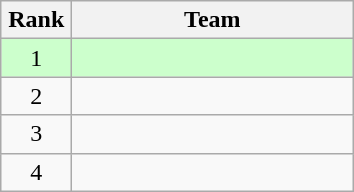<table class="wikitable" style="text-align:center">
<tr>
<th width=40>Rank</th>
<th width=180>Team</th>
</tr>
<tr bgcolor=#ccffcc>
<td>1</td>
<td style="text-align:left"></td>
</tr>
<tr>
<td>2</td>
<td style="text-align:left"></td>
</tr>
<tr>
<td>3</td>
<td style="text-align:left"></td>
</tr>
<tr>
<td>4</td>
<td style="text-align:left"></td>
</tr>
</table>
